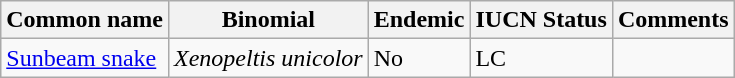<table class="wikitable">
<tr>
<th>Common name</th>
<th>Binomial</th>
<th>Endemic</th>
<th>IUCN Status</th>
<th>Comments</th>
</tr>
<tr>
<td><a href='#'>Sunbeam snake</a></td>
<td><em>Xenopeltis unicolor</em></td>
<td>No</td>
<td>LC</td>
<td></td>
</tr>
</table>
